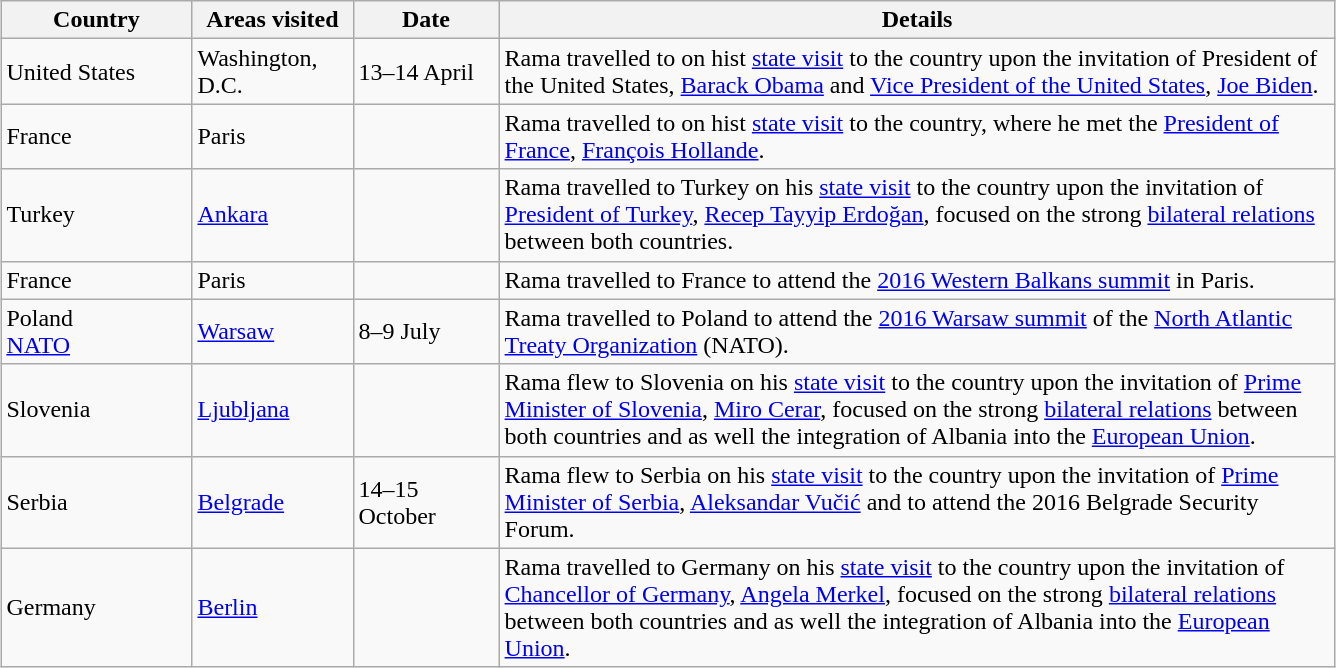<table class="wikitable sortable outercollapse" style="margin: 1em auto 1em auto">
<tr>
<th width=120>Country</th>
<th width=100>Areas visited</th>
<th width=90>Date</th>
<th width=550>Details</th>
</tr>
<tr>
<td> United States</td>
<td>Washington, D.C.</td>
<td>13–14 April</td>
<td>Rama travelled to on hist <a href='#'>state visit</a> to the country upon the invitation of President of the United States, <a href='#'>Barack Obama</a> and <a href='#'>Vice President of the United States</a>, <a href='#'>Joe Biden</a>.</td>
</tr>
<tr>
<td> France</td>
<td>Paris</td>
<td></td>
<td>Rama travelled to on hist <a href='#'>state visit</a> to the country, where he met the <a href='#'>President of France</a>, <a href='#'>François Hollande</a>.</td>
</tr>
<tr>
<td> Turkey</td>
<td><a href='#'>Ankara</a></td>
<td></td>
<td>Rama travelled to Turkey on his <a href='#'>state visit</a> to the country upon the invitation of <a href='#'>President of Turkey</a>, <a href='#'>Recep Tayyip Erdoğan</a>, focused on the strong <a href='#'>bilateral relations</a> between both countries.</td>
</tr>
<tr>
<td> France</td>
<td>Paris</td>
<td></td>
<td>Rama travelled to France to attend the <a href='#'>2016 Western Balkans summit</a> in Paris.</td>
</tr>
<tr>
<td> Poland <br>  <a href='#'>NATO</a></td>
<td><a href='#'>Warsaw</a></td>
<td>8–9 July</td>
<td>Rama travelled to Poland to attend the <a href='#'>2016 Warsaw summit</a> of the <a href='#'>North Atlantic Treaty Organization</a> (NATO).</td>
</tr>
<tr>
<td> Slovenia</td>
<td><a href='#'>Ljubljana</a></td>
<td></td>
<td>Rama flew to Slovenia on his <a href='#'>state visit</a> to the country upon the invitation of <a href='#'>Prime Minister of Slovenia</a>, <a href='#'>Miro Cerar</a>, focused on the strong <a href='#'>bilateral relations</a> between both countries and as well the integration of Albania into the <a href='#'>European Union</a>.</td>
</tr>
<tr>
<td> Serbia</td>
<td><a href='#'>Belgrade</a></td>
<td>14–15 October</td>
<td>Rama flew to Serbia on his <a href='#'>state visit</a> to the country upon the invitation of <a href='#'>Prime Minister of Serbia</a>, <a href='#'>Aleksandar Vučić</a> and to attend the 2016 Belgrade Security Forum.</td>
</tr>
<tr>
<td> Germany</td>
<td><a href='#'>Berlin</a></td>
<td></td>
<td>Rama travelled to Germany on his <a href='#'>state visit</a> to the country upon the invitation of <a href='#'>Chancellor of Germany</a>, <a href='#'>Angela Merkel</a>, focused on the strong <a href='#'>bilateral relations</a> between both countries and as well the integration of Albania into the <a href='#'>European Union</a>.</td>
</tr>
</table>
